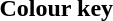<table class="tocolours">
<tr>
<th>Colour key</th>
</tr>
<tr>
<td></td>
</tr>
</table>
